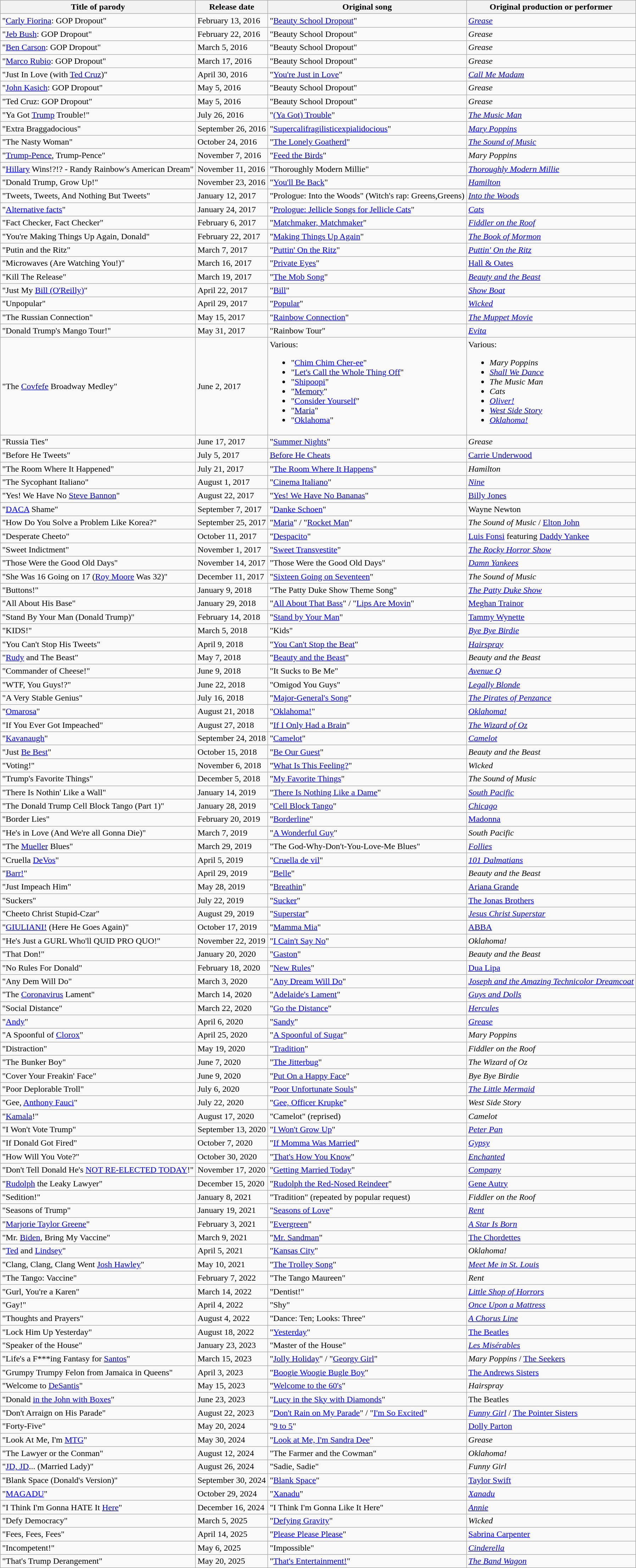<table class="wikitable sortable">
<tr>
<th>Title of parody</th>
<th>Release date</th>
<th>Original song</th>
<th>Original production or performer</th>
</tr>
<tr>
<td>"<a href='#'>Carly Fiorina</a>: GOP Dropout"</td>
<td>February 13, 2016</td>
<td>"<a href='#'>Beauty School Dropout</a>"</td>
<td><a href='#'><em>Grease</em></a></td>
</tr>
<tr>
<td>"<a href='#'>Jeb Bush</a>: GOP Dropout"</td>
<td>February 22, 2016</td>
<td>"Beauty School Dropout"</td>
<td><em>Grease</em></td>
</tr>
<tr>
<td>"<a href='#'>Ben Carson</a>: GOP Dropout"</td>
<td>March 5, 2016</td>
<td>"Beauty School Dropout"</td>
<td><em>Grease</em></td>
</tr>
<tr>
<td>"<a href='#'>Marco Rubio</a>: GOP Dropout"</td>
<td>March 17, 2016</td>
<td>"Beauty School Dropout"</td>
<td><em>Grease</em></td>
</tr>
<tr>
<td>"Just In Love (with <a href='#'>Ted Cruz</a>)"</td>
<td>April 30, 2016</td>
<td>"<a href='#'>You're Just in Love</a>"</td>
<td><em><a href='#'>Call Me Madam</a></em></td>
</tr>
<tr>
<td>"<a href='#'>John Kasich</a>: GOP Dropout"</td>
<td>May 5, 2016</td>
<td>"Beauty School Dropout"</td>
<td><em>Grease</em></td>
</tr>
<tr>
<td>"Ted Cruz: GOP Dropout"</td>
<td>May 5, 2016</td>
<td>"Beauty School Dropout"</td>
<td><em>Grease</em></td>
</tr>
<tr>
<td>"Ya Got <a href='#'>Trump</a> Trouble!"</td>
<td>July 26, 2016</td>
<td>"<a href='#'>(Ya Got) Trouble</a>"</td>
<td><em><a href='#'>The Music Man</a></em></td>
</tr>
<tr>
<td>"Extra Braggadocious"</td>
<td>September 26, 2016</td>
<td>"<a href='#'>Supercalifragilisticexpialidocious</a>"</td>
<td><a href='#'><em>Mary Poppins</em></a></td>
</tr>
<tr>
<td>"The Nasty Woman"</td>
<td>October 24, 2016</td>
<td>"<a href='#'>The Lonely Goatherd</a>"</td>
<td><em><a href='#'>The Sound of Music</a></em></td>
</tr>
<tr>
<td>"<a href='#'>Trump-Pence</a>, Trump-Pence"</td>
<td>November 7, 2016</td>
<td>"<a href='#'>Feed the Birds</a>"</td>
<td><em>Mary Poppins</em></td>
</tr>
<tr>
<td>"<a href='#'>Hillary</a> Wins!?!? - Randy Rainbow's American Dream"</td>
<td>November 11, 2016</td>
<td>"Thoroughly Modern Millie"</td>
<td><em><a href='#'>Thoroughly Modern Millie</a></em></td>
</tr>
<tr>
<td>"Donald Trump, Grow Up!"</td>
<td>November 23, 2016</td>
<td>"<a href='#'>You'll Be Back</a>"</td>
<td><em><a href='#'>Hamilton</a></em></td>
</tr>
<tr>
<td>"Tweets, Tweets, And Nothing But Tweets"</td>
<td>January 12, 2017</td>
<td>"Prologue: Into the Woods" (Witch's rap: Greens,Greens)</td>
<td><em><a href='#'>Into the Woods</a></em></td>
</tr>
<tr>
<td>"<a href='#'>Alternative facts</a>"</td>
<td>January 24, 2017</td>
<td>"<a href='#'>Prologue: Jellicle Songs for Jellicle Cats</a>"</td>
<td><em><a href='#'>Cats</a></em></td>
</tr>
<tr>
<td>"Fact Checker, Fact Checker"</td>
<td>February 6, 2017</td>
<td>"<a href='#'>Matchmaker, Matchmaker</a>"</td>
<td><em><a href='#'>Fiddler on the Roof</a></em></td>
</tr>
<tr>
<td>"You're Making Things Up Again, Donald"</td>
<td>February 22, 2017</td>
<td>"<a href='#'>Making Things Up Again</a>"</td>
<td><em><a href='#'>The Book of Mormon</a></em></td>
</tr>
<tr>
<td>"Putin and the Ritz"</td>
<td>March 7, 2017</td>
<td>"<a href='#'>Puttin' On the Ritz</a>"</td>
<td><em><a href='#'>Puttin' On the Ritz</a></em></td>
</tr>
<tr>
<td>"Microwaves (Are Watching You!)"</td>
<td>March 16, 2017</td>
<td>"<a href='#'>Private Eyes</a>"</td>
<td><a href='#'>Hall & Oates</a></td>
</tr>
<tr>
<td>"Kill The Release"</td>
<td>March 19, 2017</td>
<td>"<a href='#'>The Mob Song</a>"</td>
<td><em><a href='#'>Beauty and the Beast</a></em></td>
</tr>
<tr>
<td>"Just My <a href='#'>Bill (O'Reilly)</a>"</td>
<td>April 22, 2017</td>
<td>"<a href='#'>Bill</a>"</td>
<td><em><a href='#'>Show Boat</a></em></td>
</tr>
<tr>
<td>"Unpopular"</td>
<td>April 29, 2017</td>
<td>"<a href='#'>Popular</a>"</td>
<td><em><a href='#'>Wicked</a></em></td>
</tr>
<tr>
<td>"The Russian Connection"</td>
<td>May 15, 2017</td>
<td>"<a href='#'>Rainbow Connection</a>"</td>
<td><em><a href='#'>The Muppet Movie</a></em></td>
</tr>
<tr>
<td>"Donald Trump's Mango Tour!"</td>
<td>May 31, 2017</td>
<td>"Rainbow Tour"</td>
<td><em><a href='#'>Evita</a></em></td>
</tr>
<tr>
<td>"The <a href='#'>Covfefe</a> Broadway Medley"</td>
<td>June 2, 2017</td>
<td>Various:<br><ul><li>"<a href='#'>Chim Chim Cher-ee</a>"</li><li>"<a href='#'>Let's Call the Whole Thing Off</a>"</li><li>"<a href='#'>Shipoopi</a>"</li><li>"<a href='#'>Memory</a>"</li><li>"<a href='#'>Consider Yourself</a>"</li><li>"<a href='#'>Maria</a>"</li><li>"<a href='#'>Oklahoma</a>"</li></ul></td>
<td>Various:<br><ul><li><em>Mary Poppins</em></li><li><a href='#'><em>Shall We Dance</em></a></li><li><em>The Music Man</em></li><li><em>Cats</em></li><li><em><a href='#'>Oliver!</a></em></li><li><em><a href='#'>West Side Story</a></em></li><li><em><a href='#'>Oklahoma!</a></em></li></ul></td>
</tr>
<tr>
<td>"Russia Ties"</td>
<td>June 17, 2017</td>
<td>"<a href='#'>Summer Nights</a>"</td>
<td><em>Grease</em></td>
</tr>
<tr>
<td>"Before He Tweets"</td>
<td>July 5, 2017</td>
<td><a href='#'>Before He Cheats</a></td>
<td><a href='#'>Carrie Underwood</a></td>
</tr>
<tr>
<td>"The Room Where It Happened"</td>
<td>July 21, 2017</td>
<td>"<a href='#'>The Room Where It Happens</a>"</td>
<td><em>Hamilton</em></td>
</tr>
<tr>
<td>"The Sycophant Italiano"</td>
<td>August 1, 2017</td>
<td>"<a href='#'>Cinema Italiano</a>"</td>
<td><em><a href='#'>Nine</a></em></td>
</tr>
<tr>
<td>"Yes! We Have No <a href='#'>Steve Bannon</a>"</td>
<td>August 22, 2017</td>
<td>"<a href='#'>Yes! We Have No Bananas</a>"</td>
<td><a href='#'>Billy Jones</a></td>
</tr>
<tr>
<td>"<a href='#'>DACA</a> Shame"</td>
<td>September 7, 2017</td>
<td>"<a href='#'>Danke Schoen</a>"</td>
<td>Wayne Newton</td>
</tr>
<tr>
<td>"How Do You Solve a Problem Like Korea?"</td>
<td>September 25, 2017</td>
<td>"<a href='#'>Maria</a>" / "<a href='#'>Rocket Man</a>"</td>
<td><em>The Sound of Music</em> / <a href='#'>Elton John</a></td>
</tr>
<tr>
<td>"Desperate Cheeto"</td>
<td>October 11, 2017</td>
<td>"<a href='#'>Despacito</a>"</td>
<td><a href='#'>Luis Fonsi</a> featuring <a href='#'>Daddy Yankee</a></td>
</tr>
<tr>
<td>"Sweet Indictment"</td>
<td>November 1, 2017</td>
<td>"<a href='#'>Sweet Transvestite</a>"</td>
<td><em><a href='#'>The Rocky Horror Show</a></em></td>
</tr>
<tr>
<td>"Those Were the Good Old Days"</td>
<td>November 14, 2017</td>
<td>"Those Were the Good Old Days"</td>
<td><em><a href='#'>Damn Yankees</a></em></td>
</tr>
<tr>
<td>"She Was 16 Going on 17 (<a href='#'>Roy Moore</a> Was 32)"</td>
<td>December 11, 2017</td>
<td>"<a href='#'>Sixteen Going on Seventeen</a>"</td>
<td><em>The Sound of Music</em></td>
</tr>
<tr>
<td>"Buttons!"</td>
<td>January 9, 2018</td>
<td>"The Patty Duke Show Theme Song"</td>
<td><em><a href='#'>The Patty Duke Show</a></em></td>
</tr>
<tr>
<td>"All About His Base"</td>
<td>January 29, 2018</td>
<td>"<a href='#'>All About That Bass</a>" / "<a href='#'>Lips Are Movin</a>"</td>
<td><a href='#'>Meghan Trainor</a></td>
</tr>
<tr>
<td>"Stand By Your Man (Donald Trump)"</td>
<td>February 14, 2018</td>
<td>"<a href='#'>Stand by Your Man</a>"</td>
<td><a href='#'>Tammy Wynette</a></td>
</tr>
<tr>
<td>"KIDS!"</td>
<td>March 5, 2018</td>
<td>"Kids"</td>
<td><em><a href='#'>Bye Bye Birdie</a></em></td>
</tr>
<tr>
<td>"You Can't Stop His Tweets"</td>
<td>April 9, 2018</td>
<td>"<a href='#'>You Can't Stop the Beat</a>"</td>
<td><em><a href='#'>Hairspray</a></em></td>
</tr>
<tr>
<td>"<a href='#'>Rudy</a> and The Beast"</td>
<td>May 7, 2018</td>
<td>"<a href='#'>Beauty and the Beast</a>"</td>
<td><em>Beauty and the Beast</em></td>
</tr>
<tr>
<td>"Commander of Cheese!"</td>
<td>June 9, 2018</td>
<td>"It Sucks to Be Me"</td>
<td><em><a href='#'>Avenue Q</a></em></td>
</tr>
<tr>
<td>"WTF, You Guys!?"</td>
<td>June 22, 2018</td>
<td>"Omigod You Guys"</td>
<td><em><a href='#'>Legally Blonde</a></em></td>
</tr>
<tr>
<td>"A Very Stable Genius"</td>
<td>July 16, 2018</td>
<td>"<a href='#'>Major-General's Song</a>"</td>
<td><em><a href='#'>The Pirates of Penzance</a></em></td>
</tr>
<tr>
<td>"<a href='#'>Omarosa</a>"</td>
<td>August 21, 2018</td>
<td>"<a href='#'>Oklahoma!</a>"</td>
<td><em><a href='#'>Oklahoma!</a></em></td>
</tr>
<tr>
<td>"If You Ever Got Impeached"</td>
<td>August 27, 2018</td>
<td>"<a href='#'>If I Only Had a Brain</a>"</td>
<td><em><a href='#'>The Wizard of Oz</a></em></td>
</tr>
<tr>
<td>"<a href='#'>Kavanaugh</a>"</td>
<td>September 24, 2018</td>
<td>"<a href='#'>Camelot</a>"</td>
<td><em><a href='#'>Camelot</a></em></td>
</tr>
<tr>
<td>"Just <a href='#'>Be Best</a>"</td>
<td>October 15, 2018</td>
<td>"<a href='#'>Be Our Guest</a>"</td>
<td><em>Beauty and the Beast</em></td>
</tr>
<tr>
<td>"Voting!"</td>
<td>November 6, 2018</td>
<td>"<a href='#'>What Is This Feeling?</a>"</td>
<td><em>Wicked</em></td>
</tr>
<tr>
<td>"Trump's Favorite Things"</td>
<td>December 5, 2018</td>
<td>"<a href='#'>My Favorite Things</a>"</td>
<td><em>The Sound of Music</em></td>
</tr>
<tr>
<td>"There Is Nothin' Like a Wall"</td>
<td>January 14, 2019</td>
<td>"<a href='#'>There Is Nothing Like a Dame</a>"</td>
<td><em><a href='#'>South Pacific</a></em></td>
</tr>
<tr>
<td>"The Donald Trump Cell Block Tango (Part 1)"</td>
<td>January 28, 2019</td>
<td>"<a href='#'>Cell Block Tango</a>"</td>
<td><em><a href='#'>Chicago</a></em></td>
</tr>
<tr>
<td>"Border Lies"</td>
<td>February 20, 2019</td>
<td>"<a href='#'>Borderline</a>"</td>
<td><a href='#'>Madonna</a></td>
</tr>
<tr>
<td>"He's in Love (And We're all Gonna Die)"</td>
<td>March 7, 2019</td>
<td>"<a href='#'>A Wonderful Guy</a>"</td>
<td><em>South Pacific</em></td>
</tr>
<tr>
<td>"The <a href='#'>Mueller</a> Blues"</td>
<td>March 29, 2019</td>
<td>"The God-Why-Don't-You-Love-Me Blues"</td>
<td><em><a href='#'>Follies</a></em></td>
</tr>
<tr>
<td>"Cruella <a href='#'>DeVos</a>"</td>
<td>April 5, 2019</td>
<td>"<a href='#'>Cruella de vil</a>"</td>
<td><em><a href='#'>101 Dalmatians</a></em></td>
</tr>
<tr>
<td>"<a href='#'>Barr!</a>"</td>
<td>April 29, 2019</td>
<td>"<a href='#'>Belle</a>"</td>
<td><em>Beauty and the Beast</em></td>
</tr>
<tr>
<td>"Just Impeach Him"</td>
<td>May 28, 2019</td>
<td>"<a href='#'>Breathin</a>"</td>
<td><a href='#'>Ariana Grande</a></td>
</tr>
<tr>
<td>"Suckers"</td>
<td>July 22, 2019</td>
<td>"<a href='#'>Sucker</a>"</td>
<td><a href='#'>The Jonas Brothers</a></td>
</tr>
<tr>
<td>"Cheeto Christ Stupid-Czar"</td>
<td>August 29, 2019</td>
<td>"<a href='#'>Superstar</a>"</td>
<td><em><a href='#'>Jesus Christ Superstar</a></em></td>
</tr>
<tr>
<td>"<a href='#'>GIULIANI!</a> (Here He Goes Again)"</td>
<td>October 17, 2019</td>
<td>"<a href='#'>Mamma Mia</a>"</td>
<td><a href='#'>ABBA</a></td>
</tr>
<tr>
<td>"He's Just a GURL Who'll QUID PRO QUO!"</td>
<td>November 22, 2019</td>
<td>"<a href='#'>I Cain't Say No</a>"</td>
<td><em>Oklahoma!</em></td>
</tr>
<tr>
<td>"That Don!"</td>
<td>January 20, 2020</td>
<td>"<a href='#'>Gaston</a>"</td>
<td><em>Beauty and the Beast</em></td>
</tr>
<tr>
<td>"No Rules For Donald"</td>
<td>February 18, 2020</td>
<td>"<a href='#'>New Rules</a>"</td>
<td><a href='#'>Dua Lipa</a></td>
</tr>
<tr>
<td>"Any Dem Will Do"</td>
<td>March 3, 2020</td>
<td>"<a href='#'>Any Dream Will Do</a>"</td>
<td><em><a href='#'>Joseph and the Amazing Technicolor Dreamcoat</a></em></td>
</tr>
<tr>
<td>"The <a href='#'>Coronavirus</a> Lament"</td>
<td>March 14, 2020</td>
<td>"<a href='#'>Adelaide's Lament</a>"</td>
<td><em><a href='#'>Guys and Dolls</a></em></td>
</tr>
<tr>
<td>"Social Distance"</td>
<td>March 22, 2020</td>
<td>"<a href='#'>Go the Distance</a>"</td>
<td><em><a href='#'>Hercules</a></em></td>
</tr>
<tr>
<td>"<a href='#'>Andy</a>"</td>
<td>April 6, 2020</td>
<td>"<a href='#'>Sandy</a>"</td>
<td><em><a href='#'>Grease</a></em></td>
</tr>
<tr>
<td>"A Spoonful of <a href='#'>Clorox</a>"</td>
<td>April 25, 2020</td>
<td>"<a href='#'>A Spoonful of Sugar</a>"</td>
<td><em>Mary Poppins</em></td>
</tr>
<tr>
<td>"Distraction"</td>
<td>May 19, 2020</td>
<td>"<a href='#'>Tradition</a>"</td>
<td><em>Fiddler on the Roof</em></td>
</tr>
<tr>
<td>"The Bunker Boy"</td>
<td>June 7, 2020</td>
<td>"<a href='#'>The Jitterbug</a>"</td>
<td><em>The Wizard of Oz</em></td>
</tr>
<tr>
<td>"Cover Your Freakin' Face"</td>
<td>June 9, 2020</td>
<td>"<a href='#'>Put On a Happy Face</a>"</td>
<td><em>Bye Bye Birdie</em></td>
</tr>
<tr>
<td>"Poor Deplorable Troll"</td>
<td>July 6, 2020</td>
<td>"<a href='#'>Poor Unfortunate Souls</a>"</td>
<td><em><a href='#'>The Little Mermaid</a></em></td>
</tr>
<tr>
<td>"Gee, <a href='#'>Anthony Fauci</a>"</td>
<td>July 22, 2020</td>
<td>"<a href='#'>Gee, Officer Krupke</a>"</td>
<td><em>West Side Story</em></td>
</tr>
<tr>
<td>"<a href='#'>Kamala</a>!"</td>
<td>August 17, 2020</td>
<td>"Camelot" (reprised)</td>
<td><em>Camelot</em></td>
</tr>
<tr>
<td>"I Won't Vote Trump"</td>
<td>September 13, 2020</td>
<td>"<a href='#'>I Won't Grow Up</a>"</td>
<td><em><a href='#'>Peter Pan</a></em></td>
</tr>
<tr>
<td>"If Donald Got Fired"<br> </td>
<td>October 7, 2020</td>
<td>"<a href='#'>If Momma Was Married</a>"</td>
<td><em><a href='#'>Gypsy</a></em></td>
</tr>
<tr>
<td>"How Will You Vote?"</td>
<td>October 30, 2020</td>
<td>"<a href='#'>That's How You Know</a>"</td>
<td><em><a href='#'>Enchanted</a></em></td>
</tr>
<tr>
<td>"Don't Tell Donald He's <a href='#'>NOT RE-ELECTED TODAY</a>!"</td>
<td>November 17, 2020</td>
<td>"<a href='#'>Getting Married Today</a>"</td>
<td><em><a href='#'>Company</a></em></td>
</tr>
<tr>
<td>"<a href='#'>Rudolph</a> the Leaky Lawyer"</td>
<td>December 15, 2020</td>
<td>"<a href='#'>Rudolph the Red-Nosed Reindeer</a>"</td>
<td><a href='#'>Gene Autry</a></td>
</tr>
<tr>
<td>"Sedition!"</td>
<td>January 8, 2021</td>
<td>"Tradition" (repeated by popular request)</td>
<td><em>Fiddler on the Roof</em></td>
</tr>
<tr>
<td>"Seasons of Trump"</td>
<td>January 19, 2021</td>
<td>"<a href='#'>Seasons of Love</a>"</td>
<td><em><a href='#'>Rent</a></em></td>
</tr>
<tr>
<td>"<a href='#'>Marjorie Taylor Greene</a>"</td>
<td>February 3, 2021</td>
<td>"<a href='#'>Evergreen</a>"</td>
<td><em><a href='#'>A Star Is Born</a></em></td>
</tr>
<tr>
<td>"Mr. <a href='#'>Biden</a>, Bring My Vaccine"</td>
<td>March 9, 2021</td>
<td>"<a href='#'>Mr. Sandman</a>"</td>
<td><a href='#'>The Chordettes</a></td>
</tr>
<tr>
<td>"<a href='#'>Ted</a> and <a href='#'>Lindsey</a>"</td>
<td>April 5, 2021</td>
<td>"<a href='#'>Kansas City</a>"</td>
<td><em>Oklahoma!</em></td>
</tr>
<tr>
<td>"Clang, Clang, Clang Went <a href='#'>Josh Hawley</a>"</td>
<td>May 10, 2021</td>
<td>"<a href='#'>The Trolley Song</a>"</td>
<td><em><a href='#'>Meet Me in St. Louis</a></em></td>
</tr>
<tr>
<td>"The Tango: Vaccine"</td>
<td>February 7, 2022</td>
<td>"The Tango Maureen"</td>
<td><em>Rent</em></td>
</tr>
<tr>
<td>"Gurl, You're a Karen"</td>
<td>March 14, 2022</td>
<td>"Dentist!"</td>
<td><em><a href='#'>Little Shop of Horrors</a></em></td>
</tr>
<tr>
<td>"Gay!"</td>
<td>April 4, 2022</td>
<td>"Shy"</td>
<td><em><a href='#'>Once Upon a Mattress</a></em></td>
</tr>
<tr>
<td>"Thoughts and Prayers"</td>
<td>August 4, 2022</td>
<td>"Dance: Ten; Looks: Three"</td>
<td><em><a href='#'>A Chorus Line</a></em></td>
</tr>
<tr>
<td>"Lock Him Up Yesterday"</td>
<td>August 18, 2022</td>
<td>"<a href='#'>Yesterday</a>"</td>
<td><a href='#'>The Beatles</a></td>
</tr>
<tr>
<td>"Speaker of the House"</td>
<td>January 23, 2023</td>
<td>"Master of the House"</td>
<td><em><a href='#'>Les Misérables</a></em></td>
</tr>
<tr>
<td>"Life's a F***ing Fantasy for <a href='#'>Santos</a>"</td>
<td>March 15, 2023</td>
<td>"<a href='#'>Jolly Holiday</a>" / "<a href='#'>Georgy Girl</a>"</td>
<td><em>Mary Poppins</em> / <a href='#'>The Seekers</a></td>
</tr>
<tr>
<td>"Grumpy Trumpy Felon from Jamaica in Queens"</td>
<td>April 3, 2023</td>
<td>"<a href='#'>Boogie Woogie Bugle Boy</a>"</td>
<td><a href='#'>The Andrews Sisters</a></td>
</tr>
<tr>
<td>"Welcome to <a href='#'>DeSantis</a>"</td>
<td>May 15, 2023</td>
<td>"<a href='#'>Welcome to the 60's</a>"</td>
<td><em>Hairspray</em></td>
</tr>
<tr>
<td>"Donald <a href='#'>in the John with Boxes</a>"</td>
<td>June 23, 2023</td>
<td>"<a href='#'>Lucy in the Sky with Diamonds</a>"</td>
<td>The Beatles</td>
</tr>
<tr>
<td>"Don't Arraign on His Parade"</td>
<td>August 22, 2023</td>
<td>"<a href='#'>Don't Rain on My Parade</a>" / "<a href='#'>I'm So Excited</a>"</td>
<td><em><a href='#'>Funny Girl</a></em> / <a href='#'>The Pointer Sisters</a></td>
</tr>
<tr>
<td>"Forty-Five"</td>
<td>May 20, 2024</td>
<td>"<a href='#'>9 to 5</a>"</td>
<td><a href='#'>Dolly Parton</a></td>
</tr>
<tr>
<td>"Look At Me, I'm <a href='#'>MTG</a>"</td>
<td>May 30, 2024</td>
<td>"<a href='#'>Look at Me, I'm Sandra Dee</a>"</td>
<td><em>Grease</em></td>
</tr>
<tr>
<td>"The Lawyer or the Conman"</td>
<td>August 12, 2024</td>
<td>"The Farmer and the Cowman"</td>
<td><em>Oklahoma!</em></td>
</tr>
<tr>
<td>"<a href='#'>JD, JD</a>... (Married Lady)"</td>
<td>August 26, 2024</td>
<td>"Sadie, Sadie"</td>
<td><em>Funny Girl</em></td>
</tr>
<tr>
<td>"Blank Space (Donald's Version)"</td>
<td>September 30, 2024</td>
<td>"<a href='#'>Blank Space</a>"</td>
<td><a href='#'>Taylor Swift</a></td>
</tr>
<tr>
<td>"<a href='#'>MAGADU</a>"</td>
<td>October 29, 2024</td>
<td>"<a href='#'>Xanadu</a>"</td>
<td><em><a href='#'>Xanadu</a></em></td>
</tr>
<tr>
<td>"I Think I'm Gonna HATE It <a href='#'>Here</a>"</td>
<td>December 16, 2024</td>
<td>"I Think I'm Gonna Like It Here"</td>
<td><em><a href='#'>Annie</a></em></td>
</tr>
<tr>
<td>"Defy Democracy"</td>
<td>March 5, 2025</td>
<td>"<a href='#'>Defying Gravity</a>"</td>
<td><em>Wicked</em></td>
</tr>
<tr>
<td>"Fees, Fees, Fees"</td>
<td>April 14, 2025</td>
<td>"<a href='#'>Please Please Please</a>"</td>
<td><a href='#'>Sabrina Carpenter</a></td>
</tr>
<tr>
<td>"Incompetent!"</td>
<td>May 6, 2025</td>
<td>"Impossible"</td>
<td><em><a href='#'>Cinderella</a></em></td>
</tr>
<tr>
<td>"That's Trump Derangement"</td>
<td>May 20, 2025</td>
<td>"<a href='#'>That's Entertainment!</a>"</td>
<td><em><a href='#'>The Band Wagon</a></em></td>
</tr>
</table>
